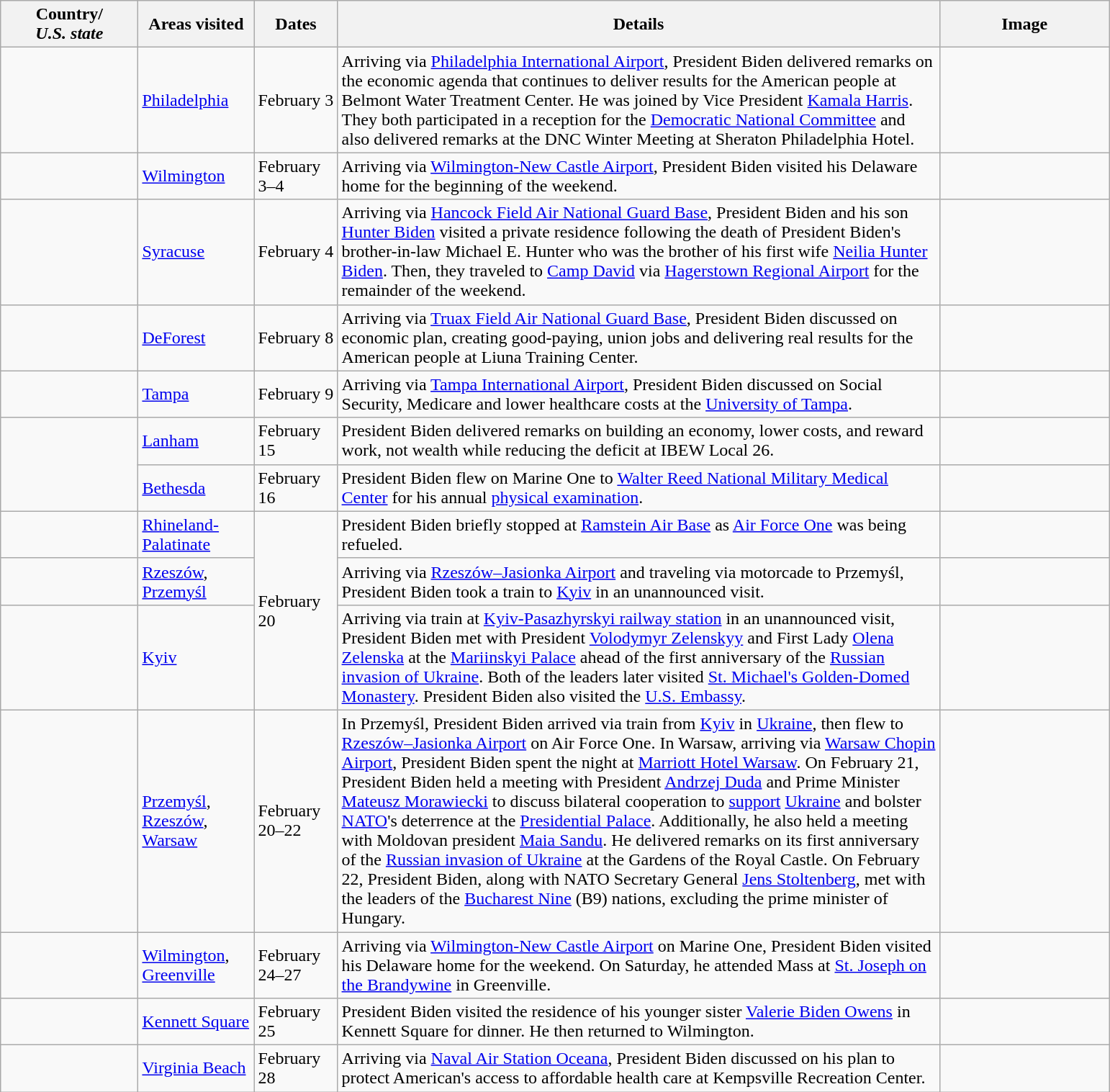<table class="wikitable" style="margin: 1em auto 1em auto">
<tr>
<th width=120>Country/<br><em>U.S. state</em></th>
<th width=100>Areas visited</th>
<th width=70>Dates</th>
<th width=550>Details</th>
<th width=150>Image</th>
</tr>
<tr>
<td></td>
<td><a href='#'>Philadelphia</a></td>
<td>February 3</td>
<td>Arriving via <a href='#'>Philadelphia International Airport</a>, President Biden delivered remarks on the economic agenda that continues to deliver results for the American people at Belmont Water Treatment Center. He was joined by Vice President <a href='#'>Kamala Harris</a>. They both participated in a reception for the <a href='#'>Democratic National Committee</a> and also delivered remarks at the DNC Winter Meeting at Sheraton Philadelphia Hotel.</td>
<td></td>
</tr>
<tr>
<td></td>
<td><a href='#'>Wilmington</a></td>
<td>February 3–4</td>
<td>Arriving via <a href='#'>Wilmington-New Castle Airport</a>, President Biden visited his Delaware home for the beginning of the weekend.</td>
<td></td>
</tr>
<tr>
<td><br></td>
<td><a href='#'>Syracuse</a></td>
<td>February 4</td>
<td>Arriving via <a href='#'>Hancock Field Air National Guard Base</a>, President Biden and his son <a href='#'>Hunter Biden</a> visited a private residence following the death of President Biden's brother-in-law Michael E. Hunter who was the brother of his first wife <a href='#'>Neilia Hunter Biden</a>. Then, they traveled to <a href='#'>Camp David</a> via <a href='#'>Hagerstown Regional Airport</a> for the remainder of the weekend.</td>
<td></td>
</tr>
<tr>
<td></td>
<td><a href='#'>DeForest</a></td>
<td>February 8</td>
<td>Arriving via <a href='#'>Truax Field Air National Guard Base</a>, President Biden discussed on economic plan, creating good-paying, union jobs and delivering real results for the American people at Liuna Training Center.</td>
<td></td>
</tr>
<tr>
<td></td>
<td><a href='#'>Tampa</a></td>
<td>February 9</td>
<td>Arriving via <a href='#'>Tampa International Airport</a>, President Biden discussed on Social Security, Medicare and lower healthcare costs at the <a href='#'>University of Tampa</a>.</td>
<td></td>
</tr>
<tr>
<td rowspan="2"></td>
<td><a href='#'>Lanham</a></td>
<td>February 15</td>
<td>President Biden delivered remarks on building an economy, lower costs, and reward work, not wealth while reducing the deficit at IBEW Local 26.</td>
<td></td>
</tr>
<tr>
<td><a href='#'>Bethesda</a></td>
<td>February 16</td>
<td>President Biden flew on Marine One to <a href='#'>Walter Reed National Military Medical Center</a> for his annual <a href='#'>physical examination</a>.</td>
<td></td>
</tr>
<tr>
<td></td>
<td><a href='#'>Rhineland-Palatinate</a></td>
<td rowspan="3">February 20</td>
<td>President Biden briefly stopped at <a href='#'>Ramstein Air Base</a> as <a href='#'>Air Force One</a> was being refueled.</td>
<td></td>
</tr>
<tr>
<td></td>
<td><a href='#'>Rzeszów</a>, <a href='#'>Przemyśl</a></td>
<td>Arriving via <a href='#'>Rzeszów–Jasionka Airport</a> and traveling via motorcade to Przemyśl, President Biden took a train to <a href='#'>Kyiv</a> in an unannounced visit.</td>
<td></td>
</tr>
<tr>
<td></td>
<td><a href='#'>Kyiv</a></td>
<td>Arriving via train at <a href='#'>Kyiv-Pasazhyrskyi railway station</a> in an unannounced visit, President Biden met with President <a href='#'>Volodymyr Zelenskyy</a> and First Lady <a href='#'>Olena Zelenska</a> at the <a href='#'>Mariinskyi Palace</a> ahead of the first anniversary of the <a href='#'>Russian invasion of Ukraine</a>. Both of the leaders later visited <a href='#'>St. Michael's Golden-Domed Monastery</a>. President Biden also visited the <a href='#'>U.S. Embassy</a>.</td>
<td></td>
</tr>
<tr>
<td></td>
<td><a href='#'>Przemyśl</a>, <a href='#'>Rzeszów</a>, <a href='#'>Warsaw</a></td>
<td>February 20–22</td>
<td>In Przemyśl, President Biden arrived via train from <a href='#'>Kyiv</a> in <a href='#'>Ukraine</a>, then flew to <a href='#'>Rzeszów–Jasionka Airport</a> on Air Force One. In Warsaw, arriving via <a href='#'>Warsaw Chopin Airport</a>, President Biden spent the night at <a href='#'>Marriott Hotel Warsaw</a>. On February 21, President Biden held a meeting with President <a href='#'>Andrzej Duda</a> and Prime Minister <a href='#'>Mateusz Morawiecki</a> to discuss bilateral cooperation to <a href='#'>support</a> <a href='#'>Ukraine</a> and bolster <a href='#'>NATO</a>'s deterrence at the <a href='#'>Presidential Palace</a>. Additionally, he also held a meeting with Moldovan president <a href='#'>Maia Sandu</a>. He delivered remarks on its first anniversary of the <a href='#'>Russian invasion of Ukraine</a> at the Gardens of the Royal Castle. On February 22, President Biden, along with NATO Secretary General <a href='#'>Jens Stoltenberg</a>, met with the leaders of the <a href='#'>Bucharest Nine</a> (B9) nations, excluding the prime minister of Hungary.</td>
<td></td>
</tr>
<tr>
<td></td>
<td><a href='#'>Wilmington</a>, <a href='#'>Greenville</a></td>
<td>February 24–27</td>
<td>Arriving via <a href='#'>Wilmington-New Castle Airport</a> on Marine One, President Biden visited his Delaware home for the weekend. On Saturday, he attended Mass at <a href='#'>St. Joseph on the Brandywine</a> in Greenville.</td>
<td></td>
</tr>
<tr>
<td></td>
<td><a href='#'>Kennett Square</a></td>
<td>February 25</td>
<td>President Biden visited the residence of his younger sister <a href='#'>Valerie Biden Owens</a> in Kennett Square for dinner. He then returned to Wilmington.</td>
<td></td>
</tr>
<tr>
<td></td>
<td><a href='#'>Virginia Beach</a></td>
<td>February 28</td>
<td>Arriving via <a href='#'>Naval Air Station Oceana</a>, President Biden discussed on his plan to protect American's access to affordable health care at Kempsville Recreation Center.</td>
<td></td>
</tr>
</table>
